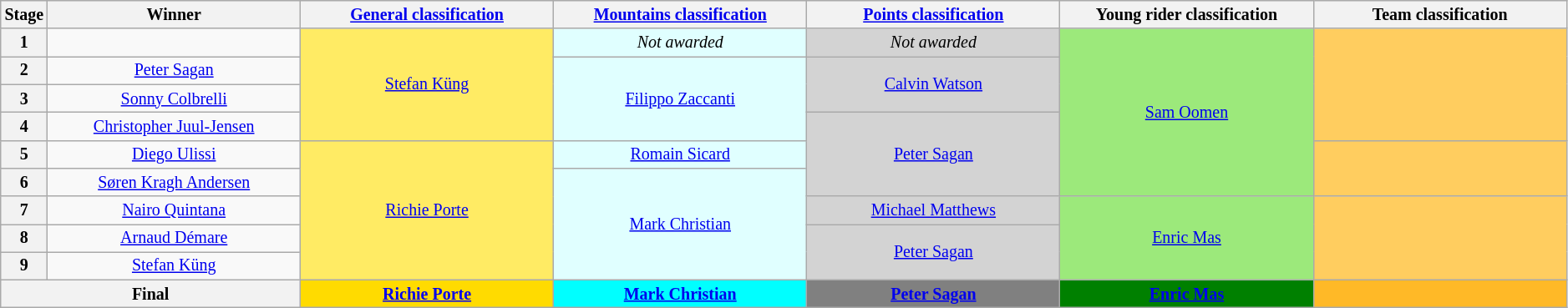<table class="wikitable" style="text-align: center; font-size:smaller;">
<tr style="background:#efefef;">
<th scope="col" style="width:1%;">Stage</th>
<th scope="col" style="width:16.5%;">Winner</th>
<th scope="col" style="width:16.5%;"><a href='#'>General classification</a><br></th>
<th scope="col" style="width:16.5%;"><a href='#'>Mountains classification</a><br></th>
<th scope="col" style="width:16.5%;"><a href='#'>Points classification</a><br></th>
<th scope="col" style="width:16.5%;">Young rider classification<br></th>
<th scope="col" style="width:16.5%;">Team classification<br></th>
</tr>
<tr>
<th>1</th>
<td></td>
<td style="background:#FFEB64;" rowspan=4><a href='#'>Stefan Küng</a></td>
<td style="background:lightcyan;"><em>Not awarded</em></td>
<td style="background:lightgrey;"><em>Not awarded</em></td>
<td style="background:#9CE97B;" rowspan=6><a href='#'>Sam Oomen</a></td>
<td style="background:#FFCD5F;" rowspan=4></td>
</tr>
<tr>
<th>2</th>
<td><a href='#'>Peter Sagan</a></td>
<td style="background:lightcyan;" rowspan=3><a href='#'>Filippo Zaccanti</a></td>
<td style="background:lightgrey;" rowspan=2><a href='#'>Calvin Watson</a></td>
</tr>
<tr>
<th>3</th>
<td><a href='#'>Sonny Colbrelli</a></td>
</tr>
<tr>
<th>4</th>
<td><a href='#'>Christopher Juul-Jensen</a></td>
<td style="background:lightgrey;" rowspan=3><a href='#'>Peter Sagan</a></td>
</tr>
<tr>
<th>5</th>
<td><a href='#'>Diego Ulissi</a></td>
<td style="background:#FFEB64;" rowspan=5><a href='#'>Richie Porte</a></td>
<td style="background:lightcyan;"><a href='#'>Romain Sicard</a></td>
<td style="background:#FFCD5F;" rowspan=2></td>
</tr>
<tr>
<th>6</th>
<td><a href='#'>Søren Kragh Andersen</a></td>
<td style="background:lightcyan;" rowspan=4><a href='#'>Mark Christian</a></td>
</tr>
<tr>
<th>7</th>
<td><a href='#'>Nairo Quintana</a></td>
<td style="background:lightgrey;"><a href='#'>Michael Matthews</a></td>
<td style="background:#9CE97B;" rowspan=3><a href='#'>Enric Mas</a></td>
<td style="background:#FFCD5F;" rowspan=3></td>
</tr>
<tr>
<th>8</th>
<td><a href='#'>Arnaud Démare</a></td>
<td style="background:lightgrey;" rowspan=2><a href='#'>Peter Sagan</a></td>
</tr>
<tr>
<th>9</th>
<td><a href='#'>Stefan Küng</a></td>
</tr>
<tr>
<th colspan="2">Final</th>
<th style="background:#FFDB00;"><a href='#'>Richie Porte</a></th>
<th style="background:cyan;"><a href='#'>Mark Christian</a></th>
<th style="background:gray;"><a href='#'>Peter Sagan</a></th>
<th style="background:green;"><a href='#'>Enric Mas</a></th>
<th style="background:#FFB927;"></th>
</tr>
</table>
